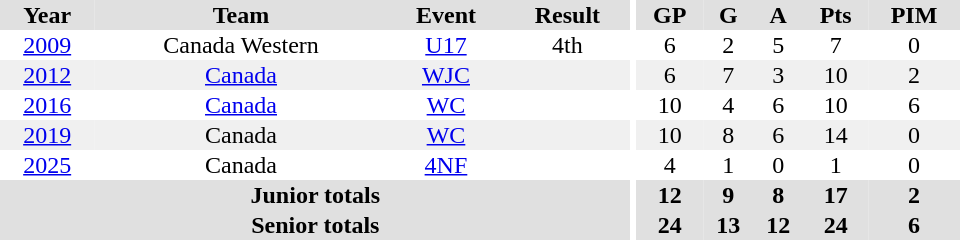<table border="0" cellpadding="1" cellspacing="0" ID="Table3" style="text-align:center; width:40em">
<tr style="text-align:center; background:#e0e0e0">
<th>Year</th>
<th>Team</th>
<th>Event</th>
<th>Result</th>
<th rowspan="100" style="background:#ffffff"></th>
<th>GP</th>
<th>G</th>
<th>A</th>
<th>Pts</th>
<th>PIM</th>
</tr>
<tr style="text-align:center">
<td><a href='#'>2009</a></td>
<td>Canada Western</td>
<td><a href='#'>U17</a></td>
<td>4th</td>
<td>6</td>
<td>2</td>
<td>5</td>
<td>7</td>
<td>0</td>
</tr>
<tr style="text-align:center; background:#f0f0f0">
<td><a href='#'>2012</a></td>
<td><a href='#'>Canada</a></td>
<td><a href='#'>WJC</a></td>
<td></td>
<td>6</td>
<td>7</td>
<td>3</td>
<td>10</td>
<td>2</td>
</tr>
<tr style="text-align:center">
<td><a href='#'>2016</a></td>
<td><a href='#'>Canada</a></td>
<td><a href='#'>WC</a></td>
<td></td>
<td>10</td>
<td>4</td>
<td>6</td>
<td>10</td>
<td>6</td>
</tr>
<tr style="text-align:center; background:#f0f0f0">
<td><a href='#'>2019</a></td>
<td>Canada</td>
<td><a href='#'>WC</a></td>
<td></td>
<td>10</td>
<td>8</td>
<td>6</td>
<td>14</td>
<td>0</td>
</tr>
<tr>
<td><a href='#'>2025</a></td>
<td>Canada</td>
<td><a href='#'>4NF</a></td>
<td></td>
<td>4</td>
<td>1</td>
<td>0</td>
<td>1</td>
<td>0</td>
</tr>
<tr style="background:#e0e0e0">
<th colspan="4">Junior totals</th>
<th>12</th>
<th>9</th>
<th>8</th>
<th>17</th>
<th>2</th>
</tr>
<tr style="background:#e0e0e0">
<th colspan="4">Senior totals</th>
<th>24</th>
<th>13</th>
<th>12</th>
<th>24</th>
<th>6</th>
</tr>
</table>
